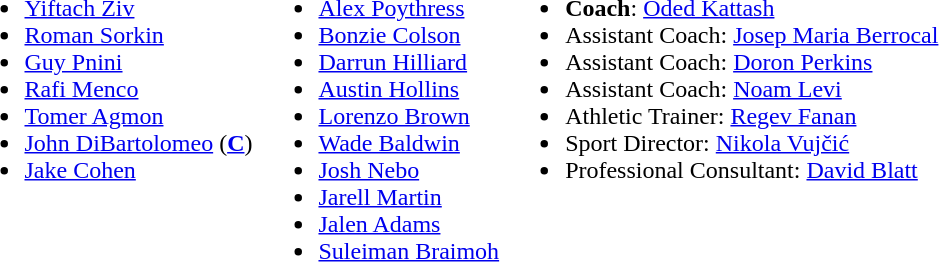<table>
<tr valign="top">
<td><br><ul><li> <a href='#'>Yiftach Ziv</a></li><li> <a href='#'>Roman Sorkin</a></li><li> <a href='#'>Guy Pnini</a></li><li> <a href='#'>Rafi Menco</a></li><li> <a href='#'>Tomer Agmon</a></li><li> <a href='#'>John DiBartolomeo</a> (<strong><a href='#'>C</a></strong>)</li><li> <a href='#'>Jake Cohen</a></li></ul></td>
<td><br><ul><li> <a href='#'>Alex Poythress</a></li><li> <a href='#'>Bonzie Colson</a></li><li> <a href='#'>Darrun Hilliard</a></li><li> <a href='#'>Austin Hollins</a></li><li> <a href='#'>Lorenzo Brown</a></li><li> <a href='#'>Wade Baldwin</a></li><li> <a href='#'>Josh Nebo</a></li><li> <a href='#'>Jarell Martin</a></li><li> <a href='#'>Jalen Adams</a></li><li> <a href='#'>Suleiman Braimoh</a></li></ul></td>
<td><br><ul><li><strong>Coach</strong>:  <a href='#'>Oded Kattash</a></li><li>Assistant Coach:  <a href='#'>Josep Maria Berrocal</a></li><li>Assistant Coach:  <a href='#'>Doron Perkins</a></li><li>Assistant Coach:  <a href='#'>Noam Levi</a></li><li>Athletic Trainer:  <a href='#'>Regev Fanan</a></li><li>Sport Director:  <a href='#'>Nikola Vujčić</a></li><li>Professional Consultant:   <a href='#'>David Blatt</a></li></ul></td>
</tr>
</table>
